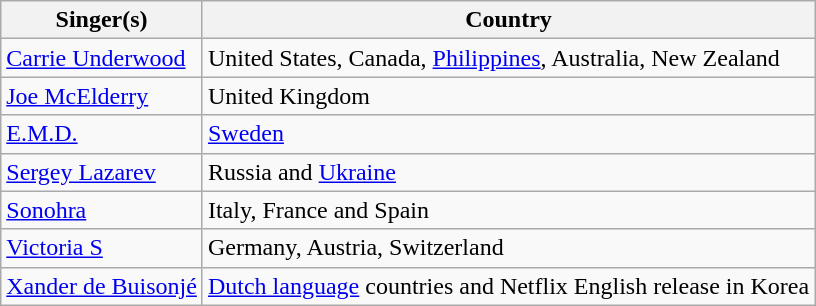<table class="wikitable">
<tr>
<th>Singer(s)</th>
<th>Country</th>
</tr>
<tr>
<td><a href='#'>Carrie Underwood</a></td>
<td>United States, Canada, <a href='#'>Philippines</a>, Australia, New Zealand</td>
</tr>
<tr>
<td><a href='#'>Joe McElderry</a></td>
<td>United Kingdom</td>
</tr>
<tr>
<td><a href='#'>E.M.D.</a></td>
<td><a href='#'>Sweden</a></td>
</tr>
<tr>
<td><a href='#'>Sergey Lazarev</a></td>
<td>Russia and <a href='#'>Ukraine</a></td>
</tr>
<tr>
<td><a href='#'>Sonohra</a></td>
<td>Italy, France and Spain</td>
</tr>
<tr>
<td><a href='#'>Victoria S</a></td>
<td>Germany, Austria, Switzerland</td>
</tr>
<tr>
<td><a href='#'>Xander de Buisonjé</a></td>
<td><a href='#'>Dutch language</a> countries and Netflix English release in Korea</td>
</tr>
</table>
